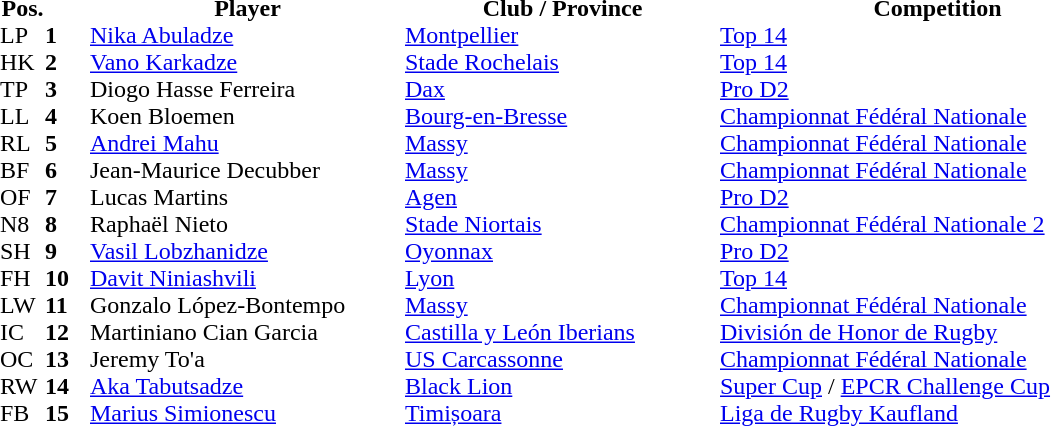<table cellspacing="0" cellpadding="0">
<tr>
<th width="30">Pos.</th>
<th width="30"></th>
<th width="210">Player</th>
<th width="210">Club / Province</th>
<th width="290">Competition</th>
</tr>
<tr>
<td>LP</td>
<td><strong>1</strong></td>
<td> <a href='#'>Nika Abuladze</a></td>
<td> <a href='#'>Montpellier</a></td>
<td> <a href='#'>Top 14</a></td>
</tr>
<tr>
<td>HK</td>
<td><strong>2</strong></td>
<td> <a href='#'>Vano Karkadze</a></td>
<td> <a href='#'>Stade Rochelais</a></td>
<td> <a href='#'>Top 14</a></td>
</tr>
<tr>
<td>TP</td>
<td><strong>3</strong></td>
<td> Diogo Hasse Ferreira</td>
<td> <a href='#'>Dax</a></td>
<td> <a href='#'>Pro D2</a></td>
</tr>
<tr>
<td>LL</td>
<td><strong>4</strong></td>
<td> Koen Bloemen</td>
<td> <a href='#'>Bourg-en-Bresse</a></td>
<td> <a href='#'>Championnat Fédéral Nationale</a></td>
</tr>
<tr>
<td>RL</td>
<td><strong>5</strong></td>
<td> <a href='#'>Andrei Mahu</a></td>
<td> <a href='#'>Massy</a></td>
<td> <a href='#'>Championnat Fédéral Nationale</a></td>
</tr>
<tr>
<td>BF</td>
<td><strong>6</strong></td>
<td> Jean-Maurice Decubber</td>
<td> <a href='#'>Massy</a></td>
<td> <a href='#'>Championnat Fédéral Nationale</a></td>
</tr>
<tr>
<td>OF</td>
<td><strong>7</strong></td>
<td> Lucas Martins</td>
<td> <a href='#'>Agen</a></td>
<td> <a href='#'>Pro D2</a></td>
</tr>
<tr>
<td>N8</td>
<td><strong>8</strong></td>
<td> Raphaël Nieto</td>
<td> <a href='#'>Stade Niortais</a></td>
<td> <a href='#'>Championnat Fédéral Nationale 2</a></td>
</tr>
<tr>
<td>SH</td>
<td><strong>9</strong></td>
<td> <a href='#'>Vasil Lobzhanidze</a></td>
<td> <a href='#'>Oyonnax</a></td>
<td> <a href='#'>Pro D2</a></td>
</tr>
<tr>
<td>FH</td>
<td><strong>10</strong></td>
<td> <a href='#'>Davit Niniashvili</a></td>
<td> <a href='#'>Lyon</a></td>
<td> <a href='#'>Top 14</a></td>
</tr>
<tr>
<td>LW</td>
<td><strong>11</strong></td>
<td> Gonzalo López-Bontempo</td>
<td> <a href='#'>Massy</a></td>
<td> <a href='#'>Championnat Fédéral Nationale</a></td>
</tr>
<tr>
<td>IC</td>
<td><strong>12</strong></td>
<td> Martiniano Cian Garcia</td>
<td> <a href='#'>Castilla y León Iberians</a></td>
<td> <a href='#'>División de Honor de Rugby</a></td>
</tr>
<tr>
<td>OC</td>
<td><strong>13</strong></td>
<td> Jeremy To'a</td>
<td> <a href='#'>US Carcassonne</a></td>
<td> <a href='#'>Championnat Fédéral Nationale</a></td>
</tr>
<tr>
<td>RW</td>
<td><strong>14</strong></td>
<td> <a href='#'>Aka Tabutsadze</a></td>
<td> <a href='#'>Black Lion</a></td>
<td> <a href='#'>Super Cup</a> /  <a href='#'>EPCR Challenge Cup</a></td>
</tr>
<tr>
<td>FB</td>
<td><strong>15</strong></td>
<td> <a href='#'>Marius Simionescu</a></td>
<td> <a href='#'>Timișoara</a></td>
<td> <a href='#'>Liga de Rugby Kaufland</a></td>
</tr>
</table>
